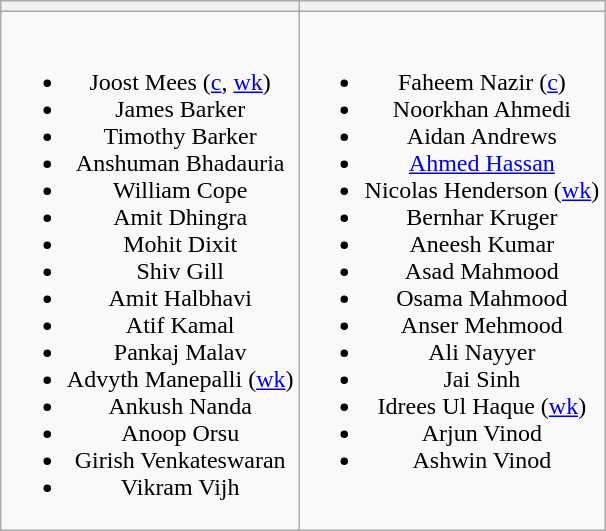<table class="wikitable" style="text-align:center; margin:auto">
<tr>
<th></th>
<th></th>
</tr>
<tr style="vertical-align:top">
<td><br><ul><li>Joost Mees (<a href='#'>c</a>, <a href='#'>wk</a>)</li><li>James Barker</li><li>Timothy Barker</li><li>Anshuman Bhadauria</li><li>William Cope</li><li>Amit Dhingra</li><li>Mohit Dixit</li><li>Shiv Gill</li><li>Amit Halbhavi</li><li>Atif Kamal</li><li>Pankaj Malav</li><li>Advyth Manepalli (<a href='#'>wk</a>)</li><li>Ankush Nanda</li><li>Anoop Orsu</li><li>Girish Venkateswaran</li><li>Vikram Vijh</li></ul></td>
<td><br><ul><li>Faheem Nazir (<a href='#'>c</a>)</li><li>Noorkhan Ahmedi</li><li>Aidan Andrews</li><li><a href='#'>Ahmed Hassan</a></li><li>Nicolas Henderson (<a href='#'>wk</a>)</li><li>Bernhar Kruger</li><li>Aneesh Kumar</li><li>Asad Mahmood</li><li>Osama Mahmood</li><li>Anser Mehmood</li><li>Ali Nayyer</li><li>Jai Sinh</li><li>Idrees Ul Haque (<a href='#'>wk</a>)</li><li>Arjun Vinod</li><li>Ashwin Vinod</li></ul></td>
</tr>
</table>
